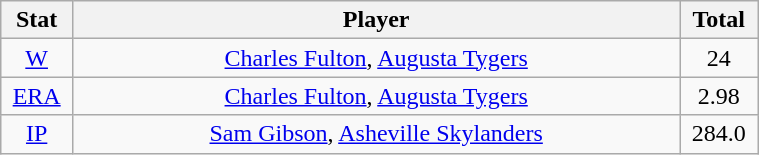<table class="wikitable" width="40%" style="text-align:center;">
<tr>
<th width="5%">Stat</th>
<th width="60%">Player</th>
<th width="5%">Total</th>
</tr>
<tr>
<td><a href='#'>W</a></td>
<td><a href='#'>Charles Fulton</a>, <a href='#'>Augusta Tygers</a></td>
<td>24</td>
</tr>
<tr>
<td><a href='#'>ERA</a></td>
<td><a href='#'>Charles Fulton</a>, <a href='#'>Augusta Tygers</a></td>
<td>2.98</td>
</tr>
<tr>
<td><a href='#'>IP</a></td>
<td><a href='#'>Sam Gibson</a>, <a href='#'>Asheville Skylanders</a></td>
<td>284.0</td>
</tr>
</table>
